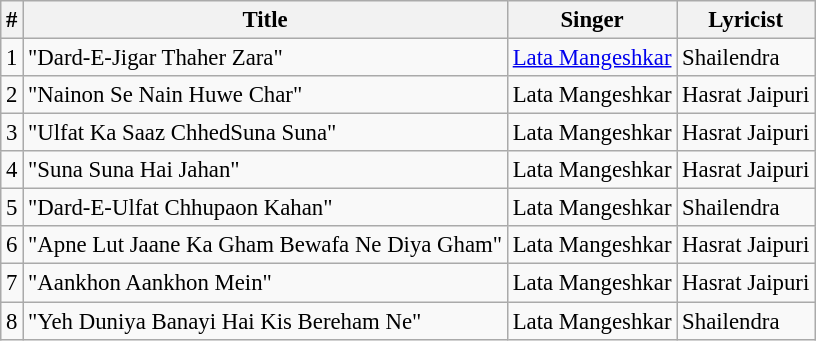<table class="wikitable" style="font-size:95%;">
<tr>
<th>#</th>
<th>Title</th>
<th>Singer</th>
<th>Lyricist</th>
</tr>
<tr>
<td>1</td>
<td>"Dard-E-Jigar Thaher Zara"</td>
<td><a href='#'>Lata Mangeshkar</a></td>
<td>Shailendra</td>
</tr>
<tr>
<td>2</td>
<td>"Nainon Se Nain Huwe Char"</td>
<td>Lata Mangeshkar</td>
<td>Hasrat Jaipuri</td>
</tr>
<tr>
<td>3</td>
<td>"Ulfat Ka Saaz ChhedSuna Suna"</td>
<td>Lata Mangeshkar</td>
<td>Hasrat Jaipuri</td>
</tr>
<tr>
<td>4</td>
<td>"Suna Suna Hai Jahan"</td>
<td>Lata Mangeshkar</td>
<td>Hasrat Jaipuri</td>
</tr>
<tr>
<td>5</td>
<td>"Dard-E-Ulfat Chhupaon Kahan"</td>
<td>Lata Mangeshkar</td>
<td>Shailendra</td>
</tr>
<tr>
<td>6</td>
<td>"Apne Lut Jaane Ka Gham Bewafa Ne Diya Gham"</td>
<td>Lata Mangeshkar</td>
<td>Hasrat Jaipuri</td>
</tr>
<tr>
<td>7</td>
<td>"Aankhon Aankhon Mein"</td>
<td>Lata Mangeshkar</td>
<td>Hasrat Jaipuri</td>
</tr>
<tr>
<td>8</td>
<td>"Yeh Duniya Banayi Hai Kis Bereham Ne"</td>
<td>Lata Mangeshkar</td>
<td>Shailendra</td>
</tr>
</table>
